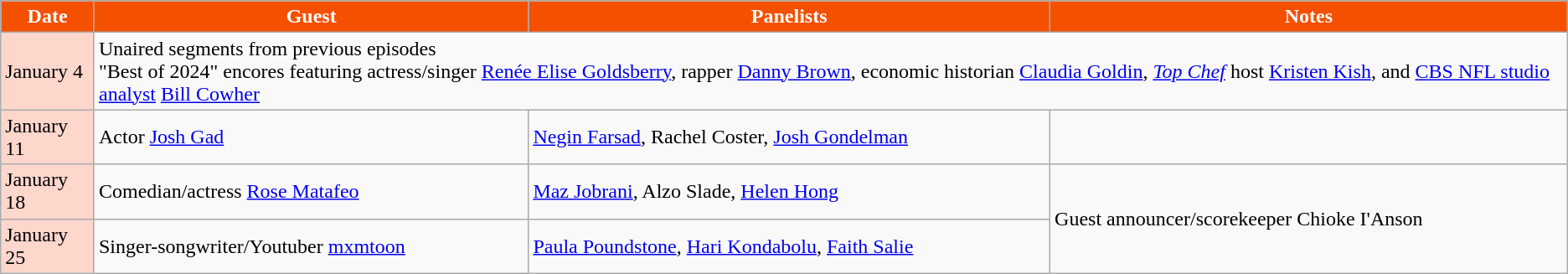<table class="wikitable">
<tr>
<th style="background:#f55000;color:#FFFFFF;">Date</th>
<th style="background:#f55000;color:#FFFFFF;">Guest</th>
<th style="background:#f55000;color:#FFFFFF;">Panelists</th>
<th style="background:#f55000;color:#FFFFFF;">Notes</th>
</tr>
<tr>
<td style="background:#FDD6CC;color:#000000;">January 4</td>
<td colspan=3>Unaired segments from previous episodes<br>"Best of 2024" encores featuring actress/singer <a href='#'>Renée Elise Goldsberry</a>, rapper <a href='#'>Danny Brown</a>, economic historian <a href='#'>Claudia Goldin</a>, <em><a href='#'>Top Chef</a></em> host <a href='#'>Kristen Kish</a>, and <a href='#'>CBS NFL studio analyst</a> <a href='#'>Bill Cowher</a></td>
</tr>
<tr>
<td style="background:#FDD6CC;color:#000000;">January 11</td>
<td>Actor <a href='#'>Josh Gad</a></td>
<td><a href='#'>Negin Farsad</a>, Rachel Coster, <a href='#'>Josh Gondelman</a></td>
<td></td>
</tr>
<tr>
<td style="background:#FDD6CC;color:#000000;">January 18</td>
<td>Comedian/actress <a href='#'>Rose Matafeo</a></td>
<td><a href='#'>Maz Jobrani</a>, Alzo Slade, <a href='#'>Helen Hong</a></td>
<td rowspan=2>Guest announcer/scorekeeper Chioke I'Anson</td>
</tr>
<tr>
<td style="background:#FDD6CC;color:#000000;">January 25</td>
<td>Singer-songwriter/Youtuber <a href='#'>mxmtoon</a></td>
<td><a href='#'>Paula Poundstone</a>, <a href='#'>Hari Kondabolu</a>, <a href='#'>Faith Salie</a></td>
</tr>
</table>
